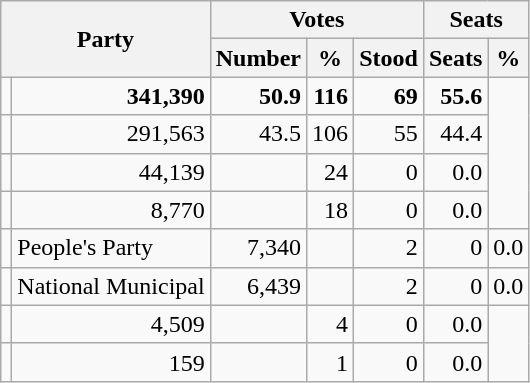<table class="wikitable sortable" style="text-align:right;" style="font-size:95%">
<tr>
<th style="vertical-align:center;" rowspan="2" colspan="2">Party</th>
<th style="text-align:center;" colspan="3">Votes</th>
<th style="text-align:center;" colspan="4">Seats</th>
</tr>
<tr style="text-align: right">
<th align=center>Number</th>
<th align=center>%</th>
<th align=center>Stood</th>
<th align=center>Seats</th>
<th align=center>%</th>
</tr>
<tr style="text-align: right">
<td></td>
<td align="right"><strong>341,390</strong></td>
<td align="right"><strong>50.9</strong></td>
<td align="right"><strong>116</strong></td>
<td align="right"><strong>69</strong></td>
<td align="right"><strong>55.6</strong></td>
</tr>
<tr>
<td></td>
<td align="right">291,563</td>
<td align="right">43.5</td>
<td align="right">106</td>
<td align="right">55</td>
<td align="right">44.4</td>
</tr>
<tr>
<td></td>
<td align="right">44,139</td>
<td align="right"></td>
<td align="right">24</td>
<td align="right">0</td>
<td align="right">0.0</td>
</tr>
<tr>
<td></td>
<td align="right">8,770</td>
<td align="right"></td>
<td align="right">18</td>
<td align="right">0</td>
<td align="right">0.0</td>
</tr>
<tr>
<td></td>
<td align="left">People's Party</td>
<td align="right">7,340</td>
<td align="right"></td>
<td align="right">2</td>
<td align="right">0</td>
<td align="right">0.0</td>
</tr>
<tr>
<td></td>
<td>National Municipal</td>
<td align="right">6,439</td>
<td align="right"></td>
<td align="right">2</td>
<td align="right">0</td>
<td align="right">0.0</td>
</tr>
<tr>
<td></td>
<td align="right">4,509</td>
<td align="right"></td>
<td align="right">4</td>
<td align="right">0</td>
<td align="right">0.0</td>
</tr>
<tr>
<td></td>
<td align="right">159</td>
<td align="right"></td>
<td align="right">1</td>
<td align="right">0</td>
<td align="right">0.0</td>
</tr>
</table>
